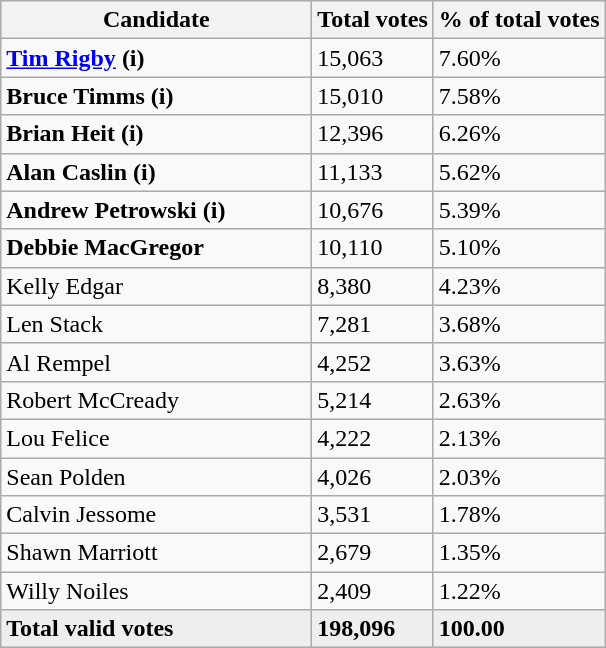<table class="wikitable">
<tr>
<th bgcolor="#DDDDFF" width="200px">Candidate</th>
<th bgcolor="#DDDDFF">Total votes</th>
<th bgcolor="#DDDDFF">% of total votes</th>
</tr>
<tr>
<td><strong><a href='#'>Tim Rigby</a> (i)</strong></td>
<td>15,063</td>
<td>7.60%</td>
</tr>
<tr>
<td><strong>Bruce Timms (i)</strong></td>
<td>15,010</td>
<td>7.58%</td>
</tr>
<tr>
<td><strong>Brian Heit (i)</strong></td>
<td>12,396</td>
<td>6.26%</td>
</tr>
<tr>
<td><strong>Alan Caslin (i)</strong></td>
<td>11,133</td>
<td>5.62%</td>
</tr>
<tr>
<td><strong>Andrew Petrowski (i)</strong></td>
<td>10,676</td>
<td>5.39%</td>
</tr>
<tr>
<td><strong>Debbie MacGregor</strong></td>
<td>10,110</td>
<td>5.10%</td>
</tr>
<tr>
<td>Kelly Edgar</td>
<td>8,380</td>
<td>4.23%</td>
</tr>
<tr>
<td>Len Stack</td>
<td>7,281</td>
<td>3.68%</td>
</tr>
<tr>
<td>Al Rempel</td>
<td>4,252</td>
<td>3.63%</td>
</tr>
<tr>
<td>Robert McCready</td>
<td>5,214</td>
<td>2.63%</td>
</tr>
<tr>
<td>Lou Felice</td>
<td>4,222</td>
<td>2.13%</td>
</tr>
<tr>
<td>Sean Polden</td>
<td>4,026</td>
<td>2.03%</td>
</tr>
<tr>
<td>Calvin Jessome</td>
<td>3,531</td>
<td>1.78%</td>
</tr>
<tr>
<td>Shawn Marriott</td>
<td>2,679</td>
<td>1.35%</td>
</tr>
<tr>
<td>Willy Noiles</td>
<td>2,409</td>
<td>1.22%</td>
</tr>
<tr bgcolor="#EEEEEE">
<td><strong>Total valid votes</strong></td>
<td><strong>198,096</strong></td>
<td><strong>100.00</strong></td>
</tr>
</table>
